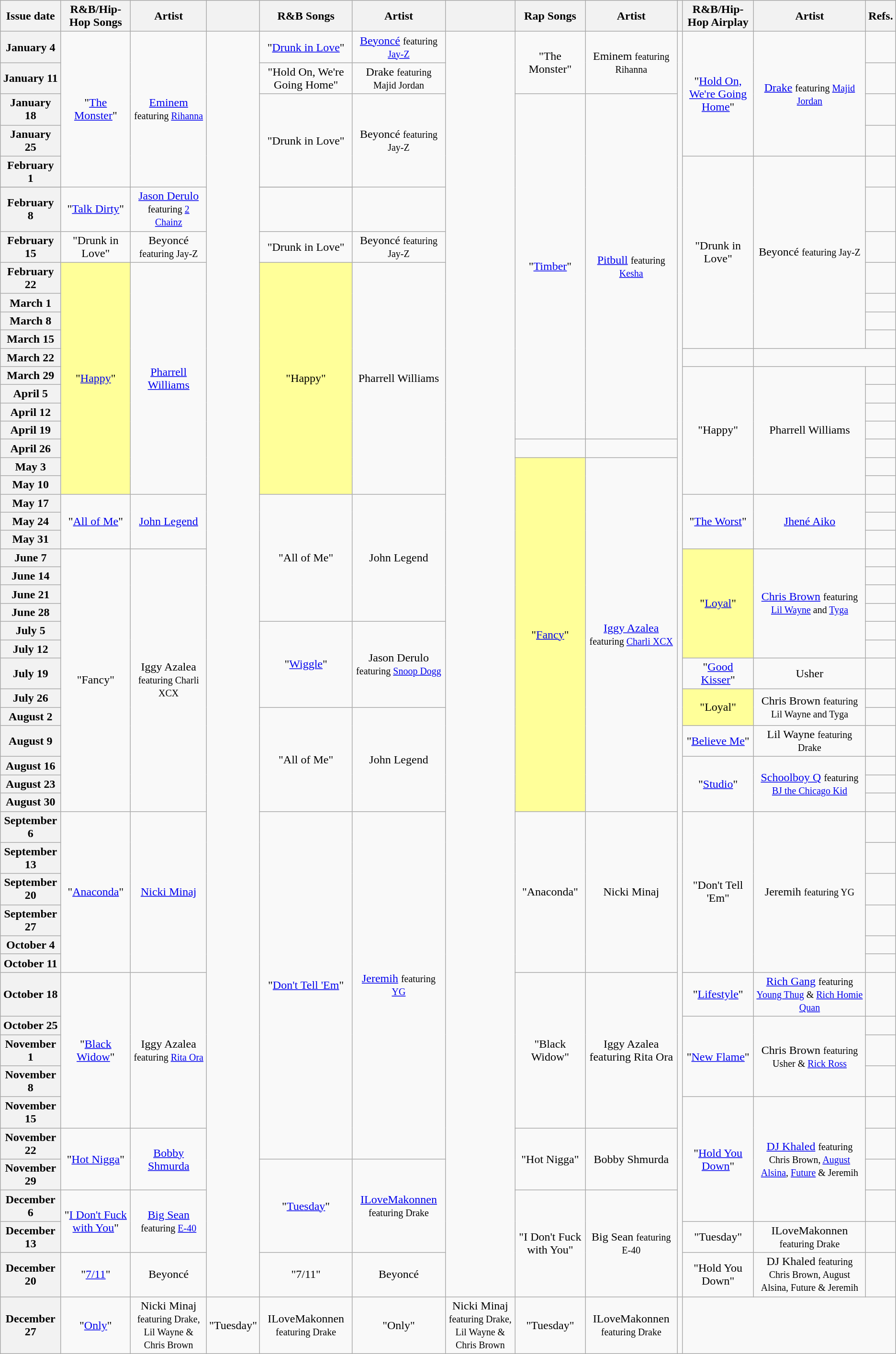<table class="wikitable plainrowheaders" style="text-align:center;">
<tr>
<th>Issue date</th>
<th>R&B/Hip-Hop Songs</th>
<th>Artist</th>
<th></th>
<th>R&B Songs</th>
<th>Artist</th>
<th></th>
<th>Rap Songs</th>
<th>Artist</th>
<th></th>
<th>R&B/Hip-Hop Airplay</th>
<th>Artist</th>
<th>Refs.</th>
</tr>
<tr>
<th scope=row>January 4</th>
<td rowspan="6">"<a href='#'>The Monster</a>"</td>
<td rowspan="6"><a href='#'>Eminem</a> <small> featuring <a href='#'>Rihanna</a></small></td>
<td rowspan="52"></td>
<td>"<a href='#'>Drunk in Love</a>"</td>
<td><a href='#'>Beyoncé</a> <small> featuring <a href='#'>Jay-Z</a></small></td>
<td rowspan="52"></td>
<td rowspan="2">"The Monster"</td>
<td rowspan="2">Eminem <small>featuring Rihanna</small></td>
<td rowspan="52"></td>
<td rowspan="4">"<a href='#'>Hold On, We're Going Home</a>"</td>
<td rowspan="4"><a href='#'>Drake</a> <small> featuring <a href='#'>Majid Jordan</a></small></td>
<td></td>
</tr>
<tr>
<th scope=row>January 11</th>
<td>"Hold On, We're Going Home"</td>
<td>Drake <small> featuring Majid Jordan</small></td>
<td></td>
</tr>
<tr>
<th scope=row>January 18</th>
<td rowspan="3">"Drunk in Love"</td>
<td rowspan="3">Beyoncé <small> featuring Jay-Z</small></td>
<td rowspan="15">"<a href='#'>Timber</a>"</td>
<td rowspan="15"><a href='#'>Pitbull</a> <small> featuring <a href='#'>Kesha</a></small></td>
<td></td>
</tr>
<tr>
<th scope=row>January 25</th>
<td></td>
</tr>
<tr>
<th scope=row>February 1</th>
<td rowspan="8">"Drunk in Love"</td>
<td rowspan="8">Beyoncé <small> featuring Jay-Z</small></td>
<td></td>
</tr>
<tr>
</tr>
<tr>
<th scope=row>February 8</th>
<td>"<a href='#'>Talk Dirty</a>"</td>
<td><a href='#'>Jason Derulo</a> <small> featuring <a href='#'>2 Chainz</a></small></td>
<td></td>
</tr>
<tr>
<th scope=row>February 15</th>
<td>"Drunk in Love"</td>
<td>Beyoncé <small> featuring Jay-Z</small></td>
<td>"Drunk in Love"</td>
<td>Beyoncé <small> featuring Jay-Z</small></td>
<td></td>
</tr>
<tr>
<th scope=row>February 22</th>
<td bgcolor=#FFFF99 rowspan="12">"<a href='#'>Happy</a>" </td>
<td rowspan="12"><a href='#'>Pharrell Williams</a></td>
<td bgcolor=#FFFF99 rowspan="12">"Happy" </td>
<td rowspan="12">Pharrell Williams</td>
<td></td>
</tr>
<tr>
<th scope=row>March 1</th>
<td></td>
</tr>
<tr>
<th scope=row>March 8</th>
<td></td>
</tr>
<tr>
<th scope=row>March 15</th>
<td></td>
</tr>
<tr>
<th scope=row>March 22</th>
<td></td>
</tr>
<tr>
<th scope=row>March 29</th>
<td rowspan="7">"Happy"</td>
<td rowspan="7">Pharrell Williams</td>
<td></td>
</tr>
<tr>
<th scope=row>April 5</th>
<td></td>
</tr>
<tr>
<th scope=row>April 12</th>
<td></td>
</tr>
<tr>
<th scope=row>April 19</th>
<td></td>
</tr>
<tr>
<th scope=row>April 26</th>
<td></td>
</tr>
<tr>
<th scope=row>May 3</th>
<td bgcolor=#FFFF99 rowspan="18">"<a href='#'>Fancy</a>" </td>
<td rowspan="18"><a href='#'>Iggy Azalea</a> <small> featuring <a href='#'>Charli XCX</a></small></td>
<td></td>
</tr>
<tr>
<th scope=row>May 10</th>
<td></td>
</tr>
<tr>
<th scope=row>May 17</th>
<td rowspan="3">"<a href='#'>All of Me</a>"</td>
<td rowspan="3"><a href='#'>John Legend</a></td>
<td rowspan="7">"All of Me"</td>
<td rowspan="7">John Legend</td>
<td rowspan="3">"<a href='#'>The Worst</a>"</td>
<td rowspan="3"><a href='#'>Jhené Aiko</a></td>
<td></td>
</tr>
<tr>
<th scope=row>May 24</th>
<td></td>
</tr>
<tr>
<th scope=row>May 31</th>
<td></td>
</tr>
<tr>
<th scope=row>June 7</th>
<td rowspan="13">"Fancy"</td>
<td rowspan="13">Iggy Azalea <small> featuring Charli XCX</small></td>
<td bgcolor=#FFFF99 rowspan="6">"<a href='#'>Loyal</a>" </td>
<td rowspan="6"><a href='#'>Chris Brown</a> <small> featuring <a href='#'>Lil Wayne</a> and <a href='#'>Tyga</a></small></td>
<td></td>
</tr>
<tr>
<th scope=row>June 14</th>
<td></td>
</tr>
<tr>
<th scope=row>June 21</th>
<td></td>
</tr>
<tr>
<th scope=row>June 28</th>
<td></td>
</tr>
<tr>
<th scope=row>July 5</th>
<td rowspan="4">"<a href='#'>Wiggle</a>"</td>
<td rowspan="4">Jason Derulo <small> featuring <a href='#'>Snoop Dogg</a></small></td>
<td></td>
</tr>
<tr>
<th scope=row>July 12</th>
<td></td>
</tr>
<tr>
<th scope=row>July 19</th>
<td>"<a href='#'>Good Kisser</a>"</td>
<td>Usher</td>
<td></td>
</tr>
<tr>
<th scope=row>July 26</th>
<td bgcolor=#FFFF99 rowspan="2">"Loyal" </td>
<td rowspan="2">Chris Brown <small> featuring Lil Wayne and Tyga</small></td>
<td></td>
</tr>
<tr>
<th scope=row>August 2</th>
<td rowspan="5">"All of Me"</td>
<td rowspan="5">John Legend</td>
<td></td>
</tr>
<tr>
<th scope=row>August 9</th>
<td>"<a href='#'>Believe Me</a>"</td>
<td>Lil Wayne <small> featuring Drake</small></td>
<td></td>
</tr>
<tr>
<th scope=row>August 16</th>
<td rowspan="3">"<a href='#'>Studio</a>"</td>
<td rowspan="3"><a href='#'>Schoolboy Q</a> <small> featuring <a href='#'>BJ the Chicago Kid</a></small></td>
<td></td>
</tr>
<tr>
<th scope=row>August 23</th>
<td></td>
</tr>
<tr>
<th scope=row>August 30</th>
<td></td>
</tr>
<tr>
<th scope=row>September 6</th>
<td rowspan="6">"<a href='#'>Anaconda</a>"</td>
<td rowspan="6"><a href='#'>Nicki Minaj</a></td>
<td rowspan="12">"<a href='#'>Don't Tell 'Em</a>"</td>
<td rowspan="12"><a href='#'>Jeremih</a> <small> featuring <a href='#'>YG</a></small></td>
<td rowspan="6">"Anaconda"</td>
<td rowspan="6">Nicki Minaj</td>
<td rowspan="6">"Don't Tell 'Em"</td>
<td rowspan="6">Jeremih <small> featuring YG</small></td>
<td></td>
</tr>
<tr>
<th scope=row>September 13</th>
<td></td>
</tr>
<tr>
<th scope=row>September 20</th>
<td></td>
</tr>
<tr>
<th scope=row>September 27</th>
<td></td>
</tr>
<tr>
<th scope=row>October 4</th>
<td></td>
</tr>
<tr>
<th scope=row>October 11</th>
<td></td>
</tr>
<tr>
<th scope=row>October 18</th>
<td rowspan="5">"<a href='#'>Black Widow</a>"</td>
<td rowspan="5">Iggy Azalea <small> featuring <a href='#'>Rita Ora</a></small></td>
<td rowspan="5">"Black Widow"</td>
<td rowspan="5">Iggy Azalea featuring Rita Ora</td>
<td>"<a href='#'>Lifestyle</a>"</td>
<td><a href='#'>Rich Gang</a> <small> featuring <a href='#'>Young Thug</a> & <a href='#'>Rich Homie Quan</a></small></td>
<td></td>
</tr>
<tr>
<th scope=row>October 25</th>
<td rowspan="3">"<a href='#'>New Flame</a>"</td>
<td rowspan="3">Chris Brown <small> featuring Usher & <a href='#'>Rick Ross</a></small></td>
<td></td>
</tr>
<tr>
<th scope=row>November 1</th>
<td></td>
</tr>
<tr>
<th scope=row>November 8</th>
<td></td>
</tr>
<tr>
<th scope=row>November 15</th>
<td rowspan="4">"<a href='#'>Hold You Down</a>"</td>
<td rowspan="4"><a href='#'>DJ Khaled</a> <small> featuring Chris Brown, <a href='#'>August Alsina</a>, <a href='#'>Future</a> & Jeremih</small></td>
<td></td>
</tr>
<tr>
<th scope=row>November 22</th>
<td rowspan="2">"<a href='#'>Hot Nigga</a>"</td>
<td rowspan="2"><a href='#'>Bobby Shmurda</a></td>
<td rowspan="2">"Hot Nigga"</td>
<td rowspan="2">Bobby Shmurda</td>
<td></td>
</tr>
<tr>
<th scope=row>November 29</th>
<td rowspan="3">"<a href='#'>Tuesday</a>"</td>
<td rowspan="3"><a href='#'>ILoveMakonnen</a> <small> featuring Drake</small></td>
<td></td>
</tr>
<tr>
<th scope=row>December 6</th>
<td rowspan="2">"<a href='#'>I Don't Fuck with You</a>"</td>
<td rowspan="2"><a href='#'>Big Sean</a> <small> featuring <a href='#'>E-40</a></small></td>
<td rowspan="3">"I Don't Fuck with You"</td>
<td rowspan="3">Big Sean <small> featuring E-40</small></td>
<td></td>
</tr>
<tr>
<th scope=row>December 13</th>
<td>"Tuesday"</td>
<td>ILoveMakonnen <small> featuring Drake</small></td>
<td></td>
</tr>
<tr>
<th scope=row>December 20</th>
<td>"<a href='#'>7/11</a>"</td>
<td>Beyoncé</td>
<td>"7/11"</td>
<td>Beyoncé</td>
<td>"Hold You Down"</td>
<td>DJ Khaled <small> featuring Chris Brown, August Alsina, Future & Jeremih</small></td>
<td></td>
</tr>
<tr>
<th scope=row>December 27</th>
<td>"<a href='#'>Only</a>"</td>
<td>Nicki Minaj <small> featuring Drake, Lil Wayne & Chris Brown</small></td>
<td>"Tuesday"</td>
<td>ILoveMakonnen <small> featuring Drake</small></td>
<td>"Only"</td>
<td>Nicki Minaj <small> featuring Drake, Lil Wayne & Chris Brown</small></td>
<td>"Tuesday"</td>
<td>ILoveMakonnen <small> featuring Drake</small></td>
<td></td>
</tr>
</table>
